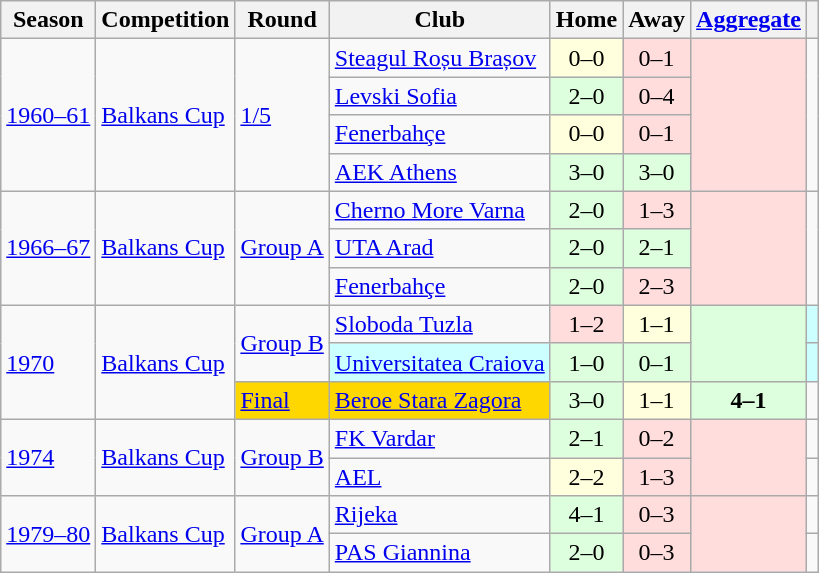<table class="wikitable" mw-collapsible mw-collapsed">
<tr>
<th>Season</th>
<th>Competition</th>
<th>Round</th>
<th>Club</th>
<th>Home</th>
<th>Away</th>
<th><a href='#'>Aggregate</a></th>
<th></th>
</tr>
<tr>
<td rowspan="4"><a href='#'>1960–61</a></td>
<td rowspan="4"><a href='#'>Balkans Cup</a></td>
<td rowspan="4"><a href='#'>1/5</a></td>
<td> <a href='#'>Steagul Roșu Brașov</a></td>
<td style="text-align:center; background:#ffd;">0–0</td>
<td style="text-align:center; background:#fdd;">0–1</td>
<td rowspan=4 style="text-align:center; background:#fdd;"></td>
<td rowspan=4 style="text-align:center;"></td>
</tr>
<tr>
<td> <a href='#'>Levski Sofia</a></td>
<td style="text-align:center; background:#dfd;">2–0</td>
<td style="text-align:center; background:#fdd;">0–4</td>
</tr>
<tr>
<td> <a href='#'>Fenerbahçe</a></td>
<td style="text-align:center; background:#ffd;">0–0</td>
<td style="text-align:center; background:#fdd;">0–1</td>
</tr>
<tr>
<td> <a href='#'>AEK Athens</a></td>
<td style="text-align:center; background:#dfd;">3–0</td>
<td style="text-align:center; background:#dfd;">3–0</td>
</tr>
<tr>
<td rowspan="3"><a href='#'>1966–67</a></td>
<td rowspan="3"><a href='#'>Balkans Cup</a></td>
<td rowspan="3"><a href='#'>Group A</a></td>
<td> <a href='#'>Cherno More Varna</a></td>
<td style="text-align:center; background:#dfd;">2–0</td>
<td style="text-align:center; background:#fdd;">1–3</td>
<td rowspan=3 style="text-align:center; background:#fdd;"></td>
<td rowspan=3 style="text-align:center;"></td>
</tr>
<tr>
<td> <a href='#'>UTA Arad</a></td>
<td style="text-align:center; background:#dfd;">2–0</td>
<td style="text-align:center; background:#dfd;">2–1</td>
</tr>
<tr>
<td> <a href='#'>Fenerbahçe</a></td>
<td style="text-align:center; background:#dfd;">2–0</td>
<td style="text-align:center; background:#fdd;">2–3</td>
</tr>
<tr>
<td rowspan="3"><a href='#'>1970</a></td>
<td rowspan="3"><a href='#'>Balkans Cup</a></td>
<td rowspan="2"><a href='#'>Group B</a></td>
<td> <a href='#'>Sloboda Tuzla</a></td>
<td style="text-align:center; background:#fdd;">1–2</td>
<td style="text-align:center; background:#ffd;">1–1</td>
<td rowspan=2 style="text-align:center; background:#dfd;"></td>
<td style="background:#cff;" align="center;"></td>
</tr>
<tr>
<td style="background:#cff;"> <a href='#'>Universitatea Craiova</a></td>
<td style="text-align:center; background:#dfd;">1–0</td>
<td style="text-align:center; background:#dfd;">0–1</td>
<td style="background:#cff;" align="center;"></td>
</tr>
<tr>
<td rowspan="1" style="background:gold;"><a href='#'>Final</a></td>
<td rowspan="1" style="background:gold;"> <a href='#'>Beroe Stara Zagora</a></td>
<td style="text-align:center; background:#dfd;">3–0</td>
<td style="text-align:center; background:#ffd;">1–1</td>
<td style="text-align:center; background:#dfd;"><strong>4–1</strong></td>
<td style="text-align:center;"></td>
</tr>
<tr>
<td rowspan="2"><a href='#'>1974</a></td>
<td rowspan="2"><a href='#'>Balkans Cup</a></td>
<td rowspan="2"><a href='#'>Group B</a></td>
<td> <a href='#'>FK Vardar</a></td>
<td style="text-align:center; background:#dfd;">2–1</td>
<td style="text-align:center; background:#fdd;">0–2</td>
<td rowspan=2 style="text-align:center; background:#fdd;"></td>
<td style="text-align:center;"></td>
</tr>
<tr>
<td> <a href='#'>AEL</a></td>
<td style="text-align:center; background:#ffd;">2–2</td>
<td style="text-align:center; background:#fdd;">1–3</td>
<td></td>
</tr>
<tr>
<td rowspan="2"><a href='#'>1979–80</a></td>
<td rowspan="2"><a href='#'>Balkans Cup</a></td>
<td rowspan="2"><a href='#'>Group A</a></td>
<td> <a href='#'>Rijeka</a></td>
<td style="text-align:center; background:#dfd;">4–1</td>
<td style="text-align:center; background:#fdd;">0–3</td>
<td rowspan=2 style="text-align:center; background:#fdd;"></td>
<td style="text-align:center;"></td>
</tr>
<tr>
<td> <a href='#'>PAS Giannina</a></td>
<td style="text-align:center; background:#dfd;">2–0</td>
<td style="text-align:center; background:#fdd;">0–3</td>
<td></td>
</tr>
</table>
